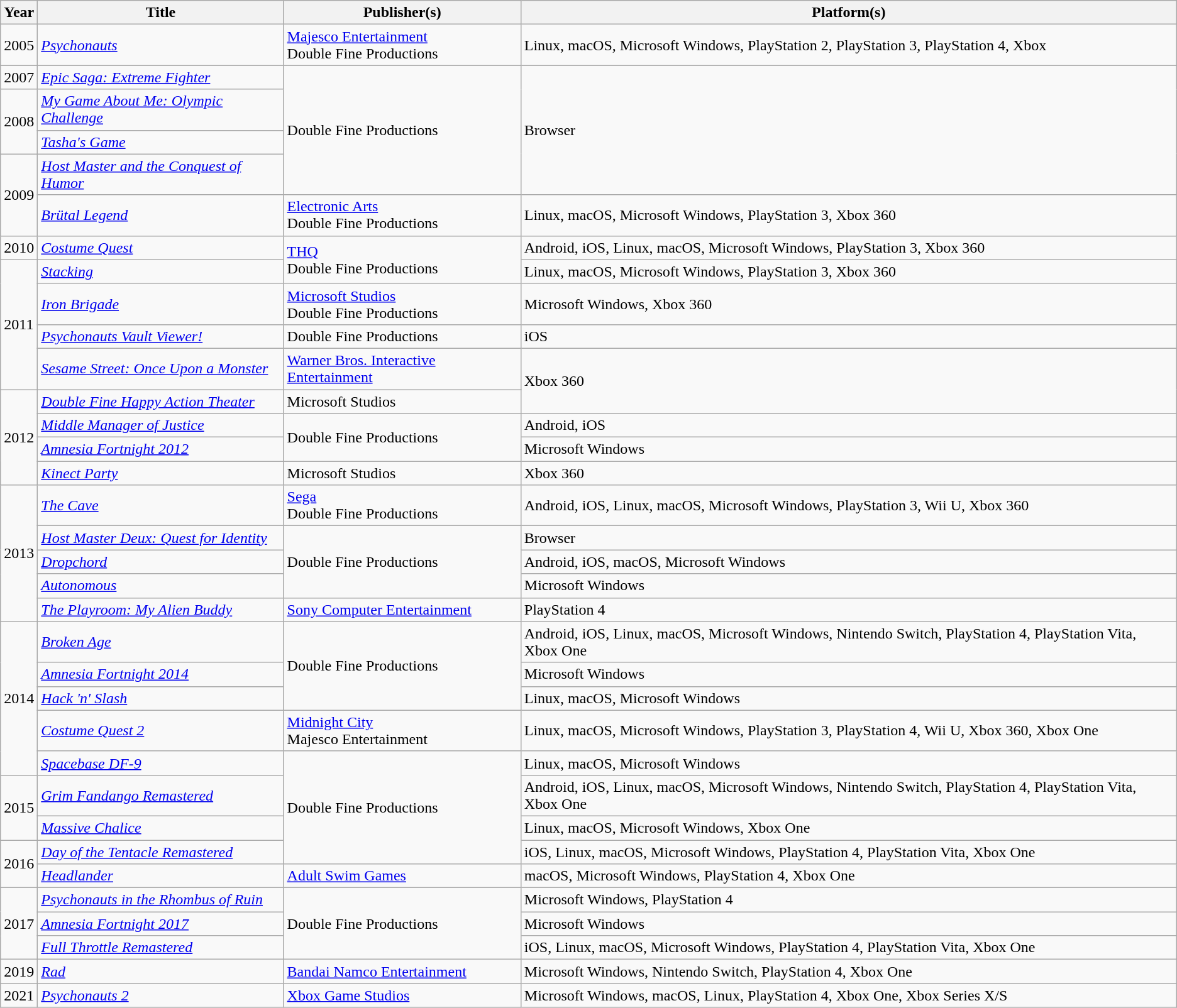<table class="wikitable sortable">
<tr>
<th>Year</th>
<th>Title</th>
<th>Publisher(s)</th>
<th>Platform(s)</th>
</tr>
<tr>
<td rowspan="1">2005</td>
<td><em><a href='#'>Psychonauts</a></em></td>
<td><a href='#'>Majesco Entertainment</a><br>Double Fine Productions</td>
<td>Linux, macOS, Microsoft Windows, PlayStation 2, PlayStation 3, PlayStation 4, Xbox</td>
</tr>
<tr>
<td rowspan="1">2007</td>
<td><em><a href='#'>Epic Saga: Extreme Fighter</a></em></td>
<td rowspan="4">Double Fine Productions</td>
<td rowspan="4">Browser</td>
</tr>
<tr>
<td rowspan="2">2008</td>
<td><em><a href='#'>My Game About Me: Olympic Challenge</a></em></td>
</tr>
<tr>
<td><em><a href='#'>Tasha's Game</a></em></td>
</tr>
<tr>
<td rowspan="2">2009</td>
<td><em><a href='#'>Host Master and the Conquest of Humor</a></em></td>
</tr>
<tr>
<td><em><a href='#'>Brütal Legend</a></em></td>
<td><a href='#'>Electronic Arts</a><br>Double Fine Productions</td>
<td>Linux, macOS, Microsoft Windows, PlayStation 3, Xbox 360</td>
</tr>
<tr>
<td rowspan="1">2010</td>
<td><em><a href='#'>Costume Quest</a></em></td>
<td rowspan="2"><a href='#'>THQ</a><br>Double Fine Productions</td>
<td>Android, iOS, Linux, macOS, Microsoft Windows, PlayStation 3, Xbox 360</td>
</tr>
<tr>
<td rowspan="4">2011</td>
<td><em><a href='#'>Stacking</a></em></td>
<td>Linux, macOS, Microsoft Windows, PlayStation 3, Xbox 360</td>
</tr>
<tr>
<td><em><a href='#'>Iron Brigade</a></em></td>
<td><a href='#'>Microsoft Studios</a><br>Double Fine Productions</td>
<td>Microsoft Windows, Xbox 360</td>
</tr>
<tr>
<td><em><a href='#'>Psychonauts Vault Viewer!</a></em></td>
<td>Double Fine Productions</td>
<td>iOS</td>
</tr>
<tr>
<td><em><a href='#'>Sesame Street: Once Upon a Monster</a></em></td>
<td><a href='#'>Warner Bros. Interactive Entertainment</a></td>
<td rowspan="2">Xbox 360</td>
</tr>
<tr>
<td rowspan="4">2012</td>
<td><em><a href='#'>Double Fine Happy Action Theater</a></em></td>
<td>Microsoft Studios</td>
</tr>
<tr>
<td><em><a href='#'>Middle Manager of Justice</a></em></td>
<td rowspan="2">Double Fine Productions</td>
<td>Android, iOS</td>
</tr>
<tr>
<td><em><a href='#'>Amnesia Fortnight 2012</a></em></td>
<td>Microsoft Windows</td>
</tr>
<tr>
<td><em><a href='#'>Kinect Party</a></em></td>
<td>Microsoft Studios</td>
<td>Xbox 360</td>
</tr>
<tr>
<td rowspan="5">2013</td>
<td><em><a href='#'>The Cave</a></em></td>
<td><a href='#'>Sega</a><br>Double Fine Productions</td>
<td>Android, iOS, Linux, macOS, Microsoft Windows, PlayStation 3, Wii U, Xbox 360</td>
</tr>
<tr>
<td><em><a href='#'>Host Master Deux: Quest for Identity</a></em></td>
<td rowspan="3">Double Fine Productions</td>
<td>Browser</td>
</tr>
<tr>
<td><em><a href='#'>Dropchord</a></em></td>
<td>Android, iOS, macOS, Microsoft Windows</td>
</tr>
<tr>
<td><em><a href='#'>Autonomous</a></em></td>
<td>Microsoft Windows</td>
</tr>
<tr>
<td><em><a href='#'>The Playroom: My Alien Buddy</a></em></td>
<td><a href='#'>Sony Computer Entertainment</a></td>
<td>PlayStation 4</td>
</tr>
<tr>
<td rowspan="5">2014</td>
<td><em><a href='#'>Broken Age</a></em></td>
<td rowspan="3">Double Fine Productions</td>
<td>Android, iOS, Linux, macOS, Microsoft Windows, Nintendo Switch, PlayStation 4, PlayStation Vita, Xbox One</td>
</tr>
<tr>
<td><em><a href='#'>Amnesia Fortnight 2014</a></em></td>
<td>Microsoft Windows</td>
</tr>
<tr>
<td><em><a href='#'>Hack 'n' Slash</a></em></td>
<td>Linux, macOS, Microsoft Windows</td>
</tr>
<tr>
<td><em><a href='#'>Costume Quest 2</a></em></td>
<td><a href='#'>Midnight City</a><br>Majesco Entertainment</td>
<td>Linux, macOS, Microsoft Windows, PlayStation 3, PlayStation 4, Wii U, Xbox 360, Xbox One</td>
</tr>
<tr>
<td><em><a href='#'>Spacebase DF-9</a></em></td>
<td rowspan="4">Double Fine Productions</td>
<td>Linux, macOS, Microsoft Windows</td>
</tr>
<tr>
<td rowspan="2">2015</td>
<td><em><a href='#'>Grim Fandango Remastered</a></em></td>
<td>Android, iOS, Linux, macOS, Microsoft Windows, Nintendo Switch, PlayStation 4, PlayStation Vita, Xbox One</td>
</tr>
<tr>
<td><em><a href='#'>Massive Chalice</a></em></td>
<td>Linux, macOS, Microsoft Windows, Xbox One</td>
</tr>
<tr>
<td rowspan="2">2016</td>
<td><em><a href='#'>Day of the Tentacle Remastered</a></em></td>
<td>iOS, Linux, macOS, Microsoft Windows, PlayStation 4, PlayStation Vita, Xbox One</td>
</tr>
<tr>
<td><em><a href='#'>Headlander</a></em></td>
<td><a href='#'>Adult Swim Games</a></td>
<td>macOS, Microsoft Windows, PlayStation 4, Xbox One</td>
</tr>
<tr>
<td rowspan="3">2017</td>
<td><em><a href='#'>Psychonauts in the Rhombus of Ruin</a></em></td>
<td rowspan="3">Double Fine Productions</td>
<td>Microsoft Windows, PlayStation 4</td>
</tr>
<tr>
<td><em><a href='#'>Amnesia Fortnight 2017</a></em></td>
<td>Microsoft Windows</td>
</tr>
<tr>
<td><em><a href='#'>Full Throttle Remastered</a></em></td>
<td>iOS, Linux, macOS, Microsoft Windows, PlayStation 4, PlayStation Vita, Xbox One</td>
</tr>
<tr>
<td rowspan="1">2019</td>
<td><em><a href='#'>Rad</a></em></td>
<td><a href='#'>Bandai Namco Entertainment</a></td>
<td>Microsoft Windows, Nintendo Switch, PlayStation 4, Xbox One</td>
</tr>
<tr>
<td>2021</td>
<td><em><a href='#'>Psychonauts 2</a></em></td>
<td><a href='#'>Xbox Game Studios</a></td>
<td>Microsoft Windows, macOS, Linux, PlayStation 4, Xbox One, Xbox Series X/S</td>
</tr>
</table>
